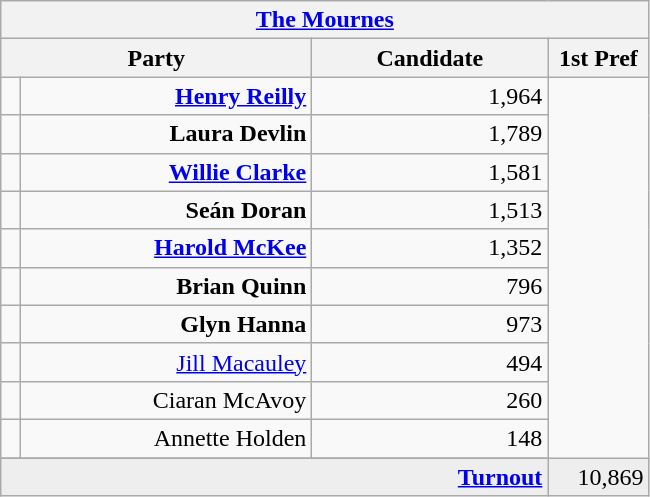<table class="wikitable">
<tr>
<th colspan="4" align="center"><a href='#'>The Mournes</a></th>
</tr>
<tr>
<th colspan="2" align="center" width=200>Party</th>
<th width=150>Candidate</th>
<th width=60>1st Pref</th>
</tr>
<tr>
<td></td>
<td align="right"><strong><a href='#'>Henry Reilly</a></strong></td>
<td align="right">1,964</td>
</tr>
<tr>
<td></td>
<td align="right"><strong>Laura Devlin</strong></td>
<td align="right">1,789</td>
</tr>
<tr>
<td></td>
<td align="right"><strong><a href='#'>Willie Clarke</a></strong></td>
<td align="right">1,581</td>
</tr>
<tr>
<td></td>
<td align="right"><strong>Seán Doran</strong></td>
<td align="right">1,513</td>
</tr>
<tr>
<td></td>
<td align="right"><strong><a href='#'>Harold McKee</a></strong></td>
<td align="right">1,352</td>
</tr>
<tr>
<td></td>
<td align="right"><strong>Brian Quinn</strong></td>
<td align="right">796</td>
</tr>
<tr>
<td></td>
<td align="right"><strong>Glyn Hanna</strong></td>
<td align="right">973</td>
</tr>
<tr>
<td></td>
<td align="right"><a href='#'>Jill Macauley</a></td>
<td align="right">494</td>
</tr>
<tr>
<td></td>
<td align="right">Ciaran McAvoy</td>
<td align="right">260</td>
</tr>
<tr>
<td></td>
<td align="right">Annette Holden</td>
<td align="right">148</td>
</tr>
<tr>
</tr>
<tr bgcolor="EEEEEE">
<td colspan=3 align="right"><strong><a href='#'>Turnout</a></strong></td>
<td align="right">10,869</td>
</tr>
</table>
